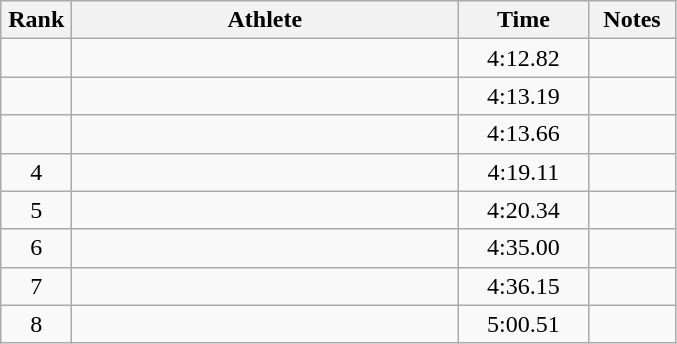<table class="wikitable" style="text-align:center">
<tr>
<th width=40>Rank</th>
<th width=250>Athlete</th>
<th width=80>Time</th>
<th width=50>Notes</th>
</tr>
<tr>
<td></td>
<td align=left></td>
<td>4:12.82</td>
<td></td>
</tr>
<tr>
<td></td>
<td align=left></td>
<td>4:13.19</td>
<td></td>
</tr>
<tr>
<td></td>
<td align=left></td>
<td>4:13.66</td>
<td></td>
</tr>
<tr>
<td>4</td>
<td align=left></td>
<td>4:19.11</td>
<td></td>
</tr>
<tr>
<td>5</td>
<td align=left></td>
<td>4:20.34</td>
<td></td>
</tr>
<tr>
<td>6</td>
<td align=left></td>
<td>4:35.00</td>
<td></td>
</tr>
<tr>
<td>7</td>
<td align=left></td>
<td>4:36.15</td>
<td></td>
</tr>
<tr>
<td>8</td>
<td align=left></td>
<td>5:00.51</td>
<td></td>
</tr>
</table>
